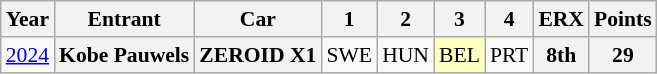<table class="wikitable" border="1" style="text-align:center; font-size:90%;">
<tr valign="top">
<th>Year</th>
<th>Entrant</th>
<th>Car</th>
<th>1</th>
<th>2</th>
<th>3</th>
<th>4</th>
<th>ERX</th>
<th>Points</th>
</tr>
<tr>
<td><a href='#'>2024</a></td>
<th>Kobe Pauwels</th>
<th>ZEROID X1</th>
<td style="background:#;">SWE<br></td>
<td style="background:#;">HUN<br></td>
<td style="background:#FFFFBF;">BEL<br></td>
<td style="background:#;">PRT<br></td>
<th>8th</th>
<th>29</th>
</tr>
</table>
